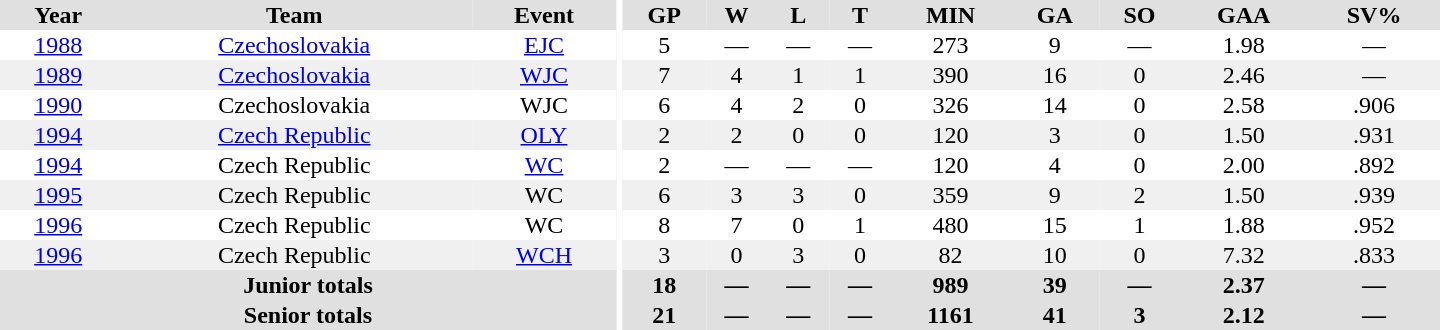<table border="0" cellpadding="1" cellspacing="0" ID="Table3" style="text-align:center; width:60em">
<tr ALIGN="center" bgcolor="#e0e0e0">
<th>Year</th>
<th>Team</th>
<th>Event</th>
<th rowspan="99" bgcolor="#ffffff"></th>
<th>GP</th>
<th>W</th>
<th>L</th>
<th>T</th>
<th>MIN</th>
<th>GA</th>
<th>SO</th>
<th>GAA</th>
<th>SV%</th>
</tr>
<tr>
<td><a href='#'>1988</a></td>
<td><a href='#'>Czechoslovakia</a></td>
<td><a href='#'>EJC</a></td>
<td>5</td>
<td>—</td>
<td>—</td>
<td>—</td>
<td>273</td>
<td>9</td>
<td>—</td>
<td>1.98</td>
<td>—</td>
</tr>
<tr bgcolor="#f0f0f0">
<td><a href='#'>1989</a></td>
<td><a href='#'>Czechoslovakia</a></td>
<td><a href='#'>WJC</a></td>
<td>7</td>
<td>4</td>
<td>1</td>
<td>1</td>
<td>390</td>
<td>16</td>
<td>0</td>
<td>2.46</td>
<td>—</td>
</tr>
<tr>
<td><a href='#'>1990</a></td>
<td>Czechoslovakia</td>
<td>WJC</td>
<td>6</td>
<td>4</td>
<td>2</td>
<td>0</td>
<td>326</td>
<td>14</td>
<td>0</td>
<td>2.58</td>
<td>.906</td>
</tr>
<tr bgcolor="#f0f0f0">
<td><a href='#'>1994</a></td>
<td><a href='#'>Czech Republic</a></td>
<td><a href='#'>OLY</a></td>
<td>2</td>
<td>2</td>
<td>0</td>
<td>0</td>
<td>120</td>
<td>3</td>
<td>0</td>
<td>1.50</td>
<td>.931</td>
</tr>
<tr>
<td><a href='#'>1994</a></td>
<td>Czech Republic</td>
<td><a href='#'>WC</a></td>
<td>2</td>
<td>—</td>
<td>—</td>
<td>—</td>
<td>120</td>
<td>4</td>
<td>0</td>
<td>2.00</td>
<td>.892</td>
</tr>
<tr bgcolor="#f0f0f0">
<td><a href='#'>1995</a></td>
<td>Czech Republic</td>
<td>WC</td>
<td>6</td>
<td>3</td>
<td>3</td>
<td>0</td>
<td>359</td>
<td>9</td>
<td>2</td>
<td>1.50</td>
<td>.939</td>
</tr>
<tr>
<td><a href='#'>1996</a></td>
<td>Czech Republic</td>
<td>WC</td>
<td>8</td>
<td>7</td>
<td>0</td>
<td>1</td>
<td>480</td>
<td>15</td>
<td>1</td>
<td>1.88</td>
<td>.952</td>
</tr>
<tr bgcolor="#f0f0f0">
<td><a href='#'>1996</a></td>
<td>Czech Republic</td>
<td><a href='#'>WCH</a></td>
<td>3</td>
<td>0</td>
<td>3</td>
<td>0</td>
<td>82</td>
<td>10</td>
<td>0</td>
<td>7.32</td>
<td>.833</td>
</tr>
<tr bgcolor="#e0e0e0">
<th colspan=3>Junior totals</th>
<th>18</th>
<th>—</th>
<th>—</th>
<th>—</th>
<th>989</th>
<th>39</th>
<th>—</th>
<th>2.37</th>
<th>—</th>
</tr>
<tr bgcolor="#e0e0e0">
<th colspan=3>Senior totals</th>
<th>21</th>
<th>—</th>
<th>—</th>
<th>—</th>
<th>1161</th>
<th>41</th>
<th>3</th>
<th>2.12</th>
<th>—</th>
</tr>
</table>
